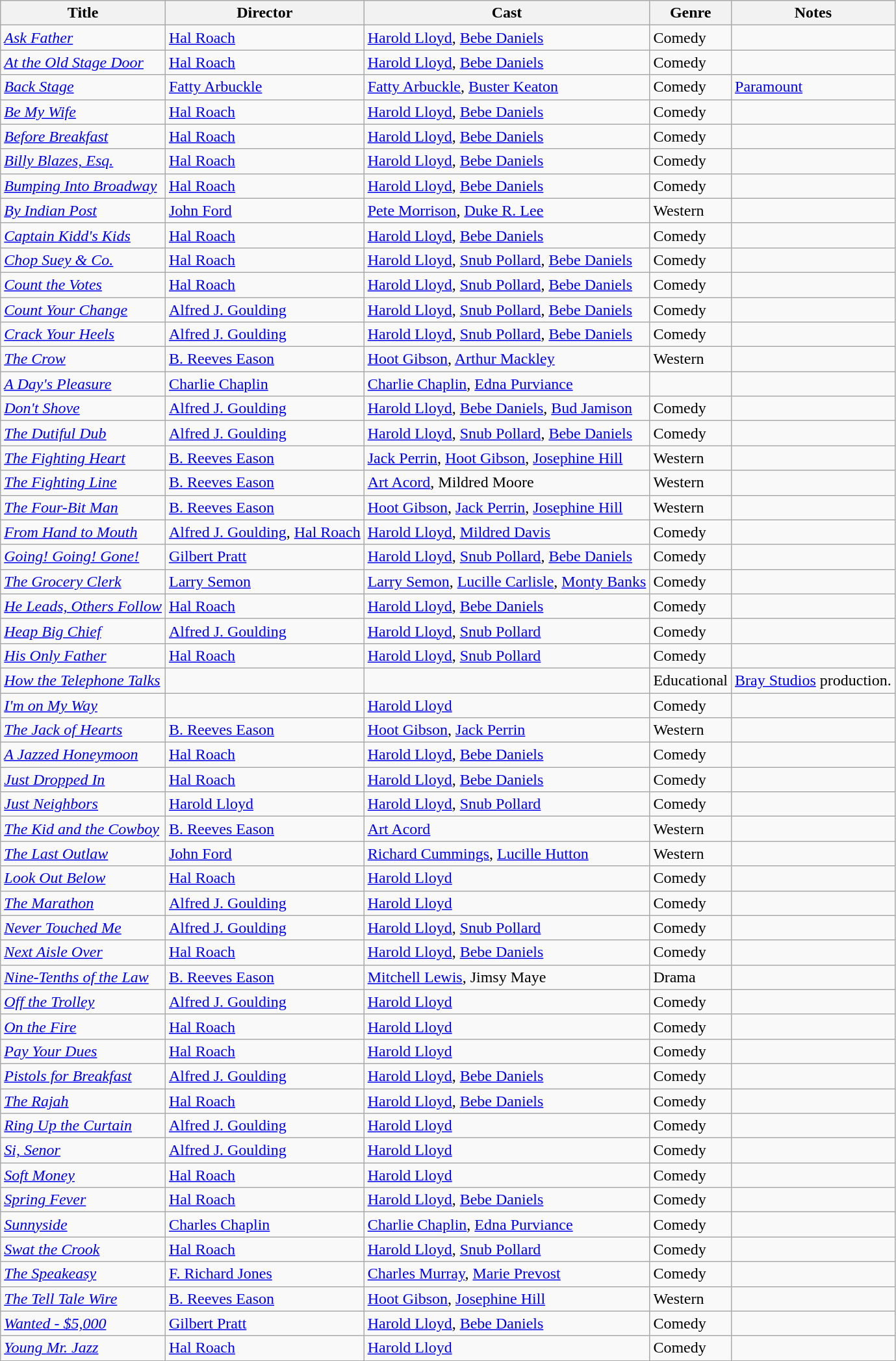<table class="wikitable">
<tr>
<th>Title</th>
<th>Director</th>
<th>Cast</th>
<th>Genre</th>
<th>Notes</th>
</tr>
<tr>
<td><em><a href='#'>Ask Father</a></em></td>
<td><a href='#'>Hal Roach</a></td>
<td><a href='#'>Harold Lloyd</a>, <a href='#'>Bebe Daniels</a></td>
<td>Comedy</td>
<td></td>
</tr>
<tr>
<td><em><a href='#'>At the Old Stage Door</a></em></td>
<td><a href='#'>Hal Roach</a></td>
<td><a href='#'>Harold Lloyd</a>, <a href='#'>Bebe Daniels</a></td>
<td>Comedy</td>
<td></td>
</tr>
<tr>
<td><em><a href='#'>Back Stage</a></em></td>
<td><a href='#'>Fatty Arbuckle</a></td>
<td><a href='#'>Fatty Arbuckle</a>, <a href='#'>Buster Keaton</a></td>
<td>Comedy</td>
<td><a href='#'>Paramount</a></td>
</tr>
<tr>
<td><em><a href='#'>Be My Wife</a></em></td>
<td><a href='#'>Hal Roach</a></td>
<td><a href='#'>Harold Lloyd</a>, <a href='#'>Bebe Daniels</a></td>
<td>Comedy</td>
<td></td>
</tr>
<tr>
<td><em><a href='#'>Before Breakfast</a></em></td>
<td><a href='#'>Hal Roach</a></td>
<td><a href='#'>Harold Lloyd</a>, <a href='#'>Bebe Daniels</a></td>
<td>Comedy</td>
<td></td>
</tr>
<tr>
<td><em><a href='#'>Billy Blazes, Esq.</a></em></td>
<td><a href='#'>Hal Roach</a></td>
<td><a href='#'>Harold Lloyd</a>, <a href='#'>Bebe Daniels</a></td>
<td>Comedy</td>
<td></td>
</tr>
<tr>
<td><em><a href='#'>Bumping Into Broadway</a></em></td>
<td><a href='#'>Hal Roach</a></td>
<td><a href='#'>Harold Lloyd</a>, <a href='#'>Bebe Daniels</a></td>
<td>Comedy</td>
<td></td>
</tr>
<tr>
<td><em><a href='#'>By Indian Post</a></em></td>
<td><a href='#'>John Ford</a></td>
<td><a href='#'>Pete Morrison</a>, <a href='#'>Duke R. Lee</a></td>
<td>Western</td>
<td></td>
</tr>
<tr>
<td><em><a href='#'>Captain Kidd's Kids</a></em></td>
<td><a href='#'>Hal Roach</a></td>
<td><a href='#'>Harold Lloyd</a>, <a href='#'>Bebe Daniels</a></td>
<td>Comedy</td>
<td></td>
</tr>
<tr>
<td><em><a href='#'>Chop Suey & Co.</a></em></td>
<td><a href='#'>Hal Roach</a></td>
<td><a href='#'>Harold Lloyd</a>, <a href='#'>Snub Pollard</a>, <a href='#'>Bebe Daniels</a></td>
<td>Comedy</td>
<td></td>
</tr>
<tr>
<td><em><a href='#'>Count the Votes</a></em></td>
<td><a href='#'>Hal Roach</a></td>
<td><a href='#'>Harold Lloyd</a>, <a href='#'>Snub Pollard</a>, <a href='#'>Bebe Daniels</a></td>
<td>Comedy</td>
<td></td>
</tr>
<tr>
<td><em><a href='#'>Count Your Change</a></em></td>
<td><a href='#'>Alfred J. Goulding</a></td>
<td><a href='#'>Harold Lloyd</a>, <a href='#'>Snub Pollard</a>, <a href='#'>Bebe Daniels</a></td>
<td>Comedy</td>
<td></td>
</tr>
<tr>
<td><em><a href='#'>Crack Your Heels</a></em></td>
<td><a href='#'>Alfred J. Goulding</a></td>
<td><a href='#'>Harold Lloyd</a>, <a href='#'>Snub Pollard</a>, <a href='#'>Bebe Daniels</a></td>
<td>Comedy</td>
<td></td>
</tr>
<tr>
<td><em><a href='#'>The Crow</a></em></td>
<td><a href='#'>B. Reeves Eason</a></td>
<td><a href='#'>Hoot Gibson</a>, <a href='#'>Arthur Mackley</a></td>
<td>Western</td>
<td></td>
</tr>
<tr>
<td><em><a href='#'>A Day's Pleasure</a></em></td>
<td><a href='#'>Charlie Chaplin</a></td>
<td><a href='#'>Charlie Chaplin</a>, <a href='#'>Edna Purviance</a></td>
<td></td>
<td></td>
</tr>
<tr>
<td><em><a href='#'>Don't Shove</a></em></td>
<td><a href='#'>Alfred J. Goulding</a></td>
<td><a href='#'>Harold Lloyd</a>, <a href='#'>Bebe Daniels</a>, <a href='#'>Bud Jamison</a></td>
<td>Comedy</td>
<td></td>
</tr>
<tr>
<td><em><a href='#'>The Dutiful Dub</a></em></td>
<td><a href='#'>Alfred J. Goulding</a></td>
<td><a href='#'>Harold Lloyd</a>, <a href='#'>Snub Pollard</a>, <a href='#'>Bebe Daniels</a></td>
<td>Comedy</td>
<td></td>
</tr>
<tr>
<td><em><a href='#'>The Fighting Heart</a></em></td>
<td><a href='#'>B. Reeves Eason</a></td>
<td><a href='#'>Jack Perrin</a>, <a href='#'>Hoot Gibson</a>, <a href='#'>Josephine Hill</a></td>
<td>Western</td>
<td></td>
</tr>
<tr>
<td><em><a href='#'>The Fighting Line</a></em></td>
<td><a href='#'>B. Reeves Eason</a></td>
<td><a href='#'>Art Acord</a>, Mildred Moore</td>
<td>Western</td>
<td></td>
</tr>
<tr>
<td><em><a href='#'>The Four-Bit Man</a></em></td>
<td><a href='#'>B. Reeves Eason</a></td>
<td><a href='#'>Hoot Gibson</a>, <a href='#'>Jack Perrin</a>, <a href='#'>Josephine Hill</a></td>
<td>Western</td>
<td></td>
</tr>
<tr>
<td><em><a href='#'>From Hand to Mouth</a></em></td>
<td><a href='#'>Alfred J. Goulding</a>, <a href='#'>Hal Roach</a></td>
<td><a href='#'>Harold Lloyd</a>, <a href='#'>Mildred Davis</a></td>
<td>Comedy</td>
<td></td>
</tr>
<tr>
<td><em><a href='#'>Going! Going! Gone!</a></em></td>
<td><a href='#'>Gilbert Pratt</a></td>
<td><a href='#'>Harold Lloyd</a>, <a href='#'>Snub Pollard</a>, <a href='#'>Bebe Daniels</a></td>
<td>Comedy</td>
<td></td>
</tr>
<tr>
<td><em><a href='#'>The Grocery Clerk</a></em></td>
<td><a href='#'>Larry Semon</a></td>
<td><a href='#'>Larry Semon</a>, <a href='#'>Lucille Carlisle</a>, <a href='#'>Monty Banks</a></td>
<td>Comedy</td>
<td></td>
</tr>
<tr>
<td><em><a href='#'>He Leads, Others Follow</a></em></td>
<td><a href='#'>Hal Roach</a></td>
<td><a href='#'>Harold Lloyd</a>, <a href='#'>Bebe Daniels</a></td>
<td>Comedy</td>
<td></td>
</tr>
<tr>
<td><em><a href='#'>Heap Big Chief</a></em></td>
<td><a href='#'>Alfred J. Goulding</a></td>
<td><a href='#'>Harold Lloyd</a>, <a href='#'>Snub Pollard</a></td>
<td>Comedy</td>
<td></td>
</tr>
<tr>
<td><em><a href='#'>His Only Father</a></em></td>
<td><a href='#'>Hal Roach</a></td>
<td><a href='#'>Harold Lloyd</a>, <a href='#'>Snub Pollard</a></td>
<td>Comedy</td>
<td></td>
</tr>
<tr>
<td><em><a href='#'>How the Telephone Talks</a></em></td>
<td></td>
<td></td>
<td>Educational</td>
<td><a href='#'>Bray Studios</a> production.</td>
</tr>
<tr>
<td><em><a href='#'>I'm on My Way</a></em></td>
<td></td>
<td><a href='#'>Harold Lloyd</a></td>
<td>Comedy</td>
<td></td>
</tr>
<tr>
<td><em><a href='#'>The Jack of Hearts</a></em></td>
<td><a href='#'>B. Reeves Eason</a></td>
<td><a href='#'>Hoot Gibson</a>, <a href='#'>Jack Perrin</a></td>
<td>Western</td>
<td></td>
</tr>
<tr>
<td><em><a href='#'>A Jazzed Honeymoon</a></em></td>
<td><a href='#'>Hal Roach</a></td>
<td><a href='#'>Harold Lloyd</a>, <a href='#'>Bebe Daniels</a></td>
<td>Comedy</td>
<td></td>
</tr>
<tr>
<td><em><a href='#'>Just Dropped In</a></em></td>
<td><a href='#'>Hal Roach</a></td>
<td><a href='#'>Harold Lloyd</a>, <a href='#'>Bebe Daniels</a></td>
<td>Comedy</td>
<td></td>
</tr>
<tr>
<td><em><a href='#'>Just Neighbors</a></em></td>
<td><a href='#'>Harold Lloyd</a></td>
<td><a href='#'>Harold Lloyd</a>, <a href='#'>Snub Pollard</a></td>
<td>Comedy</td>
<td></td>
</tr>
<tr>
<td><em><a href='#'>The Kid and the Cowboy</a></em></td>
<td><a href='#'>B. Reeves Eason</a></td>
<td><a href='#'>Art Acord</a></td>
<td>Western</td>
<td></td>
</tr>
<tr>
<td><em><a href='#'>The Last Outlaw</a></em></td>
<td><a href='#'>John Ford</a></td>
<td><a href='#'>Richard Cummings</a>, <a href='#'>Lucille Hutton</a></td>
<td>Western</td>
<td></td>
</tr>
<tr>
<td><em><a href='#'>Look Out Below</a></em></td>
<td><a href='#'>Hal Roach</a></td>
<td><a href='#'>Harold Lloyd</a></td>
<td>Comedy</td>
<td></td>
</tr>
<tr>
<td><em><a href='#'>The Marathon</a></em></td>
<td><a href='#'>Alfred J. Goulding</a></td>
<td><a href='#'>Harold Lloyd</a></td>
<td>Comedy</td>
<td></td>
</tr>
<tr>
<td><em><a href='#'>Never Touched Me</a></em></td>
<td><a href='#'>Alfred J. Goulding</a></td>
<td><a href='#'>Harold Lloyd</a>, <a href='#'>Snub Pollard</a></td>
<td>Comedy</td>
<td></td>
</tr>
<tr>
<td><em><a href='#'>Next Aisle Over</a></em></td>
<td><a href='#'>Hal Roach</a></td>
<td><a href='#'>Harold Lloyd</a>, <a href='#'>Bebe Daniels</a></td>
<td>Comedy</td>
<td></td>
</tr>
<tr>
<td><em><a href='#'>Nine-Tenths of the Law</a></em></td>
<td><a href='#'>B. Reeves Eason</a></td>
<td><a href='#'>Mitchell Lewis</a>, Jimsy Maye</td>
<td>Drama</td>
<td></td>
</tr>
<tr>
<td><em><a href='#'>Off the Trolley</a></em></td>
<td><a href='#'>Alfred J. Goulding</a></td>
<td><a href='#'>Harold Lloyd</a></td>
<td>Comedy</td>
<td></td>
</tr>
<tr>
<td><em><a href='#'>On the Fire</a></em></td>
<td><a href='#'>Hal Roach</a></td>
<td><a href='#'>Harold Lloyd</a></td>
<td>Comedy</td>
<td></td>
</tr>
<tr>
<td><em><a href='#'>Pay Your Dues</a></em></td>
<td><a href='#'>Hal Roach</a></td>
<td><a href='#'>Harold Lloyd</a></td>
<td>Comedy</td>
<td></td>
</tr>
<tr>
<td><em><a href='#'>Pistols for Breakfast</a></em></td>
<td><a href='#'>Alfred J. Goulding</a></td>
<td><a href='#'>Harold Lloyd</a>, <a href='#'>Bebe Daniels</a></td>
<td>Comedy</td>
<td></td>
</tr>
<tr>
<td><em><a href='#'>The Rajah</a></em></td>
<td><a href='#'>Hal Roach</a></td>
<td><a href='#'>Harold Lloyd</a>, <a href='#'>Bebe Daniels</a></td>
<td>Comedy</td>
<td></td>
</tr>
<tr>
<td><em><a href='#'>Ring Up the Curtain</a></em></td>
<td><a href='#'>Alfred J. Goulding</a></td>
<td><a href='#'>Harold Lloyd</a></td>
<td>Comedy</td>
<td></td>
</tr>
<tr>
<td><em><a href='#'>Si, Senor</a></em></td>
<td><a href='#'>Alfred J. Goulding</a></td>
<td><a href='#'>Harold Lloyd</a></td>
<td>Comedy</td>
<td></td>
</tr>
<tr>
<td><em><a href='#'>Soft Money</a></em></td>
<td><a href='#'>Hal Roach</a></td>
<td><a href='#'>Harold Lloyd</a></td>
<td>Comedy</td>
<td></td>
</tr>
<tr>
<td><em><a href='#'>Spring Fever</a></em></td>
<td><a href='#'>Hal Roach</a></td>
<td><a href='#'>Harold Lloyd</a>, <a href='#'>Bebe Daniels</a></td>
<td>Comedy</td>
<td></td>
</tr>
<tr>
<td><em><a href='#'>Sunnyside</a></em></td>
<td><a href='#'>Charles Chaplin</a></td>
<td><a href='#'>Charlie Chaplin</a>, <a href='#'>Edna Purviance</a></td>
<td>Comedy</td>
<td></td>
</tr>
<tr>
<td><em><a href='#'>Swat the Crook</a></em></td>
<td><a href='#'>Hal Roach</a></td>
<td><a href='#'>Harold Lloyd</a>, <a href='#'>Snub Pollard</a></td>
<td>Comedy</td>
<td></td>
</tr>
<tr>
<td><em><a href='#'>The Speakeasy</a></em></td>
<td><a href='#'>F. Richard Jones</a></td>
<td><a href='#'>Charles Murray</a>, <a href='#'>Marie Prevost</a></td>
<td>Comedy</td>
<td></td>
</tr>
<tr>
<td><em><a href='#'>The Tell Tale Wire</a></em></td>
<td><a href='#'>B. Reeves Eason</a></td>
<td><a href='#'>Hoot Gibson</a>, <a href='#'>Josephine Hill</a></td>
<td>Western</td>
<td></td>
</tr>
<tr>
<td><em><a href='#'>Wanted - $5,000</a></em></td>
<td><a href='#'>Gilbert Pratt</a></td>
<td><a href='#'>Harold Lloyd</a>, <a href='#'>Bebe Daniels</a></td>
<td>Comedy</td>
<td></td>
</tr>
<tr>
<td><em><a href='#'>Young Mr. Jazz</a></em></td>
<td><a href='#'>Hal Roach</a></td>
<td><a href='#'>Harold Lloyd</a></td>
<td>Comedy</td>
<td></td>
</tr>
<tr>
</tr>
</table>
